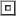<table>
<tr>
<td><br><table border=1>
<tr>
<td></td>
</tr>
</table>
</td>
</tr>
<tr>
</tr>
</table>
